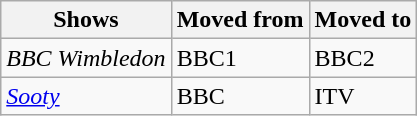<table class="wikitable">
<tr>
<th>Shows</th>
<th>Moved from</th>
<th>Moved to</th>
</tr>
<tr>
<td><em>BBC Wimbledon</em></td>
<td>BBC1</td>
<td>BBC2</td>
</tr>
<tr>
<td><em><a href='#'>Sooty</a></em></td>
<td>BBC</td>
<td>ITV</td>
</tr>
</table>
